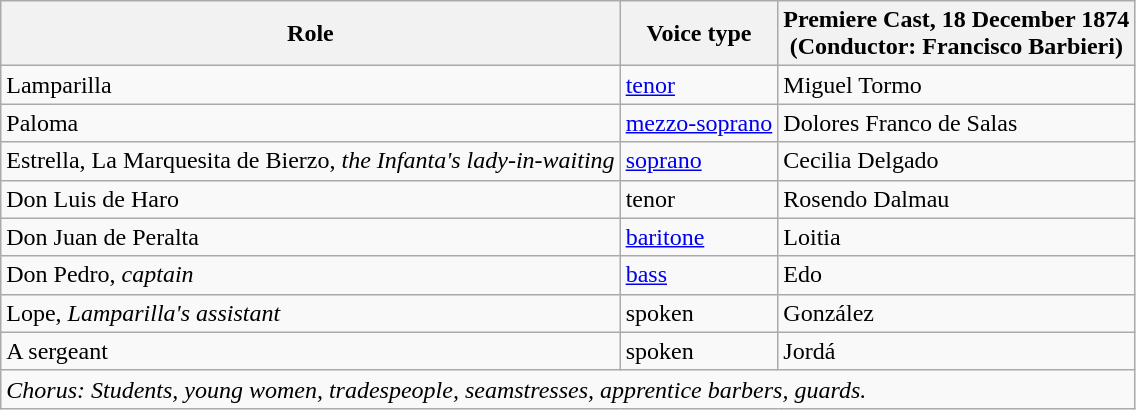<table class="wikitable">
<tr>
<th>Role</th>
<th>Voice type</th>
<th>Premiere Cast, 18 December 1874<br>(Conductor: Francisco Barbieri)</th>
</tr>
<tr>
<td>Lamparilla</td>
<td><a href='#'>tenor</a></td>
<td>Miguel Tormo</td>
</tr>
<tr>
<td>Paloma</td>
<td><a href='#'>mezzo-soprano</a></td>
<td>Dolores Franco de Salas</td>
</tr>
<tr>
<td>Estrella, La Marquesita de Bierzo, <em>the Infanta's lady-in-waiting</em></td>
<td><a href='#'>soprano</a></td>
<td>Cecilia Delgado</td>
</tr>
<tr>
<td>Don Luis de Haro</td>
<td>tenor</td>
<td>Rosendo Dalmau</td>
</tr>
<tr>
<td>Don Juan de Peralta</td>
<td><a href='#'>baritone</a></td>
<td>Loitia</td>
</tr>
<tr>
<td>Don Pedro, <em>captain</em></td>
<td><a href='#'>bass</a></td>
<td>Edo</td>
</tr>
<tr>
<td>Lope, <em>Lamparilla's assistant</em></td>
<td>spoken</td>
<td>González</td>
</tr>
<tr>
<td>A sergeant</td>
<td>spoken</td>
<td>Jordá</td>
</tr>
<tr>
<td colspan="3"><em>Chorus: Students, young women, tradespeople, seamstresses, apprentice barbers, guards.</em></td>
</tr>
</table>
